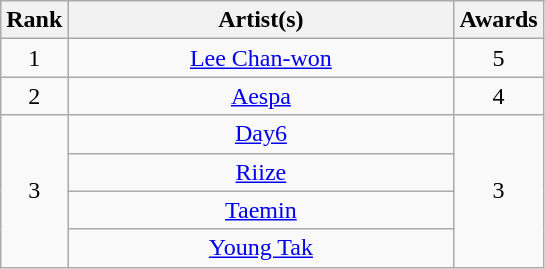<table class="wikitable" style="text-align:center;">
<tr>
<th scope="col">Rank</th>
<th width="250">Artist(s)</th>
<th scope="col">Awards</th>
</tr>
<tr>
<td>1</td>
<td><a href='#'>Lee Chan-won</a></td>
<td>5</td>
</tr>
<tr>
<td>2</td>
<td><a href='#'>Aespa</a></td>
<td>4</td>
</tr>
<tr>
<td rowspan="4">3</td>
<td><a href='#'>Day6</a></td>
<td rowspan="4">3</td>
</tr>
<tr>
<td><a href='#'>Riize</a></td>
</tr>
<tr>
<td><a href='#'>Taemin</a></td>
</tr>
<tr>
<td><a href='#'>Young Tak</a></td>
</tr>
</table>
